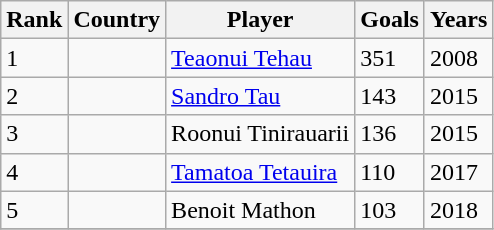<table class="wikitable" style="text–align:center;">
<tr>
<th>Rank</th>
<th>Country</th>
<th>Player</th>
<th>Goals</th>
<th>Years</th>
</tr>
<tr>
<td>1</td>
<td></td>
<td><a href='#'>Teaonui Tehau</a></td>
<td>351</td>
<td>2008</td>
</tr>
<tr>
<td>2</td>
<td></td>
<td><a href='#'>Sandro Tau</a></td>
<td>143</td>
<td>2015</td>
</tr>
<tr>
<td>3</td>
<td></td>
<td>Roonui Tinirauarii</td>
<td>136</td>
<td>2015</td>
</tr>
<tr>
<td>4</td>
<td></td>
<td><a href='#'>Tamatoa Tetauira</a></td>
<td>110</td>
<td>2017</td>
</tr>
<tr>
<td>5</td>
<td></td>
<td>Benoit Mathon</td>
<td>103</td>
<td>2018</td>
</tr>
<tr>
</tr>
</table>
